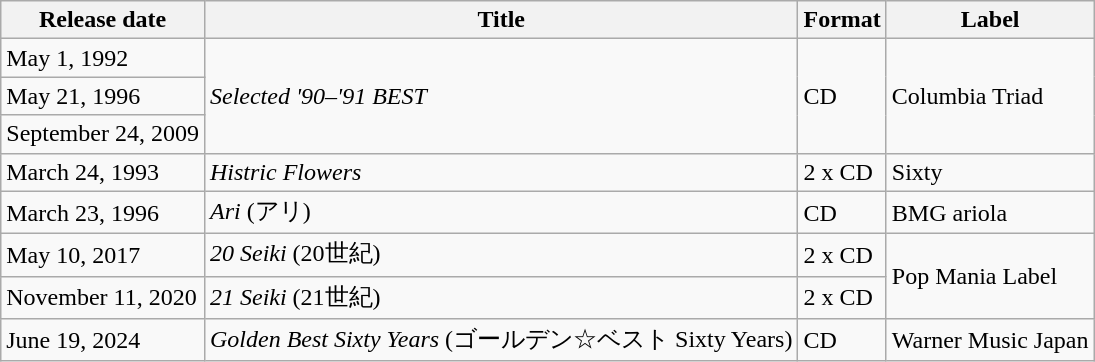<table class="wikitable">
<tr>
<th>Release date</th>
<th>Title</th>
<th>Format</th>
<th>Label</th>
</tr>
<tr>
<td>May 1, 1992</td>
<td rowspan="3"><em>Selected '90–'91 BEST</em></td>
<td rowspan="3">CD</td>
<td rowspan="3">Columbia Triad</td>
</tr>
<tr>
<td>May 21, 1996</td>
</tr>
<tr>
<td>September 24, 2009</td>
</tr>
<tr>
<td>March 24, 1993</td>
<td><em>Histric Flowers</em></td>
<td>2 x CD</td>
<td>Sixty</td>
</tr>
<tr>
<td>March 23, 1996</td>
<td><em>Ari</em> (アリ)</td>
<td>CD</td>
<td>BMG ariola</td>
</tr>
<tr>
<td>May 10, 2017</td>
<td><em>20 Seiki</em> (20世紀)</td>
<td>2 x CD</td>
<td rowspan="2">Pop Mania Label</td>
</tr>
<tr>
<td>November 11, 2020</td>
<td><em>21 Seiki</em> (21世紀)</td>
<td>2 x CD</td>
</tr>
<tr>
<td>June 19, 2024</td>
<td><em>Golden Best Sixty Years</em>  (ゴールデン☆ベスト Sixty Years)</td>
<td>CD</td>
<td>Warner Music Japan</td>
</tr>
</table>
